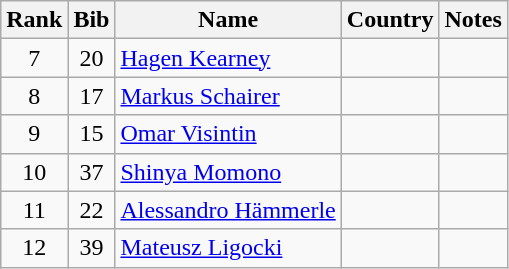<table class="wikitable" style="text-align:center;">
<tr>
<th>Rank</th>
<th>Bib</th>
<th>Name</th>
<th>Country</th>
<th>Notes</th>
</tr>
<tr>
<td>7</td>
<td>20</td>
<td align=left><a href='#'>Hagen Kearney</a></td>
<td align=left></td>
<td></td>
</tr>
<tr>
<td>8</td>
<td>17</td>
<td align=left><a href='#'>Markus Schairer</a></td>
<td align=left></td>
<td></td>
</tr>
<tr>
<td>9</td>
<td>15</td>
<td align=left><a href='#'>Omar Visintin</a></td>
<td align=left></td>
<td></td>
</tr>
<tr>
<td>10</td>
<td>37</td>
<td align=left><a href='#'>Shinya Momono</a></td>
<td align=left></td>
<td></td>
</tr>
<tr>
<td>11</td>
<td>22</td>
<td align=left><a href='#'>Alessandro Hämmerle</a></td>
<td align=left></td>
<td></td>
</tr>
<tr>
<td>12</td>
<td>39</td>
<td align=left><a href='#'>Mateusz Ligocki</a></td>
<td align=left></td>
<td></td>
</tr>
</table>
